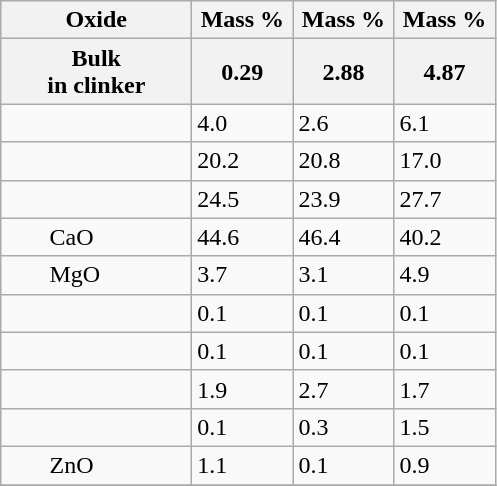<table class="wikitable" align="left" style="margin:1em auto;">
<tr>
<th width="120">Oxide</th>
<th width="60">Mass %</th>
<th width="60">Mass %</th>
<th width="60">Mass %</th>
</tr>
<tr>
<th>Bulk <br>in clinker</th>
<th><strong>0.29</strong></th>
<th><strong>2.88</strong></th>
<th><strong>4.87</strong></th>
</tr>
<tr>
<td style="padding-left: 2em"></td>
<td>4.0</td>
<td>2.6</td>
<td>6.1</td>
</tr>
<tr>
<td style="padding-left: 2em"></td>
<td>20.2</td>
<td>20.8</td>
<td>17.0</td>
</tr>
<tr>
<td style="padding-left: 2em"></td>
<td>24.5</td>
<td>23.9</td>
<td>27.7</td>
</tr>
<tr>
<td style="padding-left: 2em">CaO</td>
<td>44.6</td>
<td>46.4</td>
<td>40.2</td>
</tr>
<tr>
<td style="padding-left: 2em">MgO</td>
<td>3.7</td>
<td>3.1</td>
<td>4.9</td>
</tr>
<tr>
<td style="padding-left: 2em"></td>
<td>0.1</td>
<td>0.1</td>
<td>0.1</td>
</tr>
<tr>
<td style="padding-left: 2em"></td>
<td>0.1</td>
<td>0.1</td>
<td>0.1</td>
</tr>
<tr>
<td style="padding-left: 2em"></td>
<td>1.9</td>
<td>2.7</td>
<td>1.7</td>
</tr>
<tr>
<td style="padding-left: 2em"></td>
<td>0.1</td>
<td>0.3</td>
<td>1.5</td>
</tr>
<tr>
<td style="padding-left: 2em">ZnO</td>
<td>1.1</td>
<td>0.1</td>
<td>0.9</td>
</tr>
<tr>
</tr>
</table>
